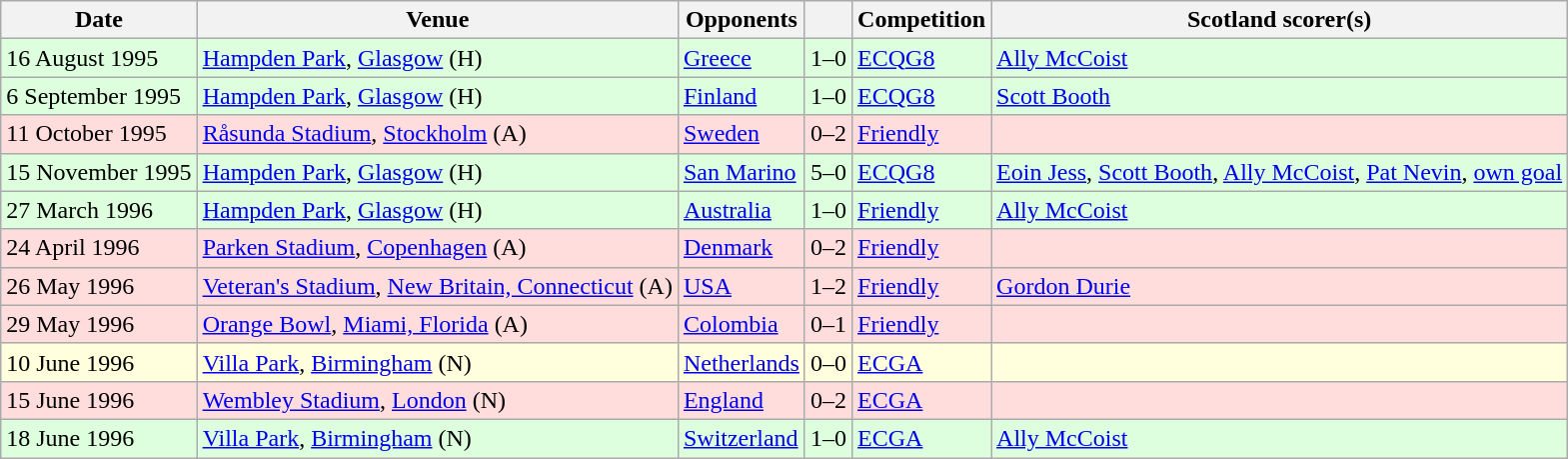<table class="wikitable">
<tr>
<th>Date</th>
<th>Venue</th>
<th>Opponents</th>
<th></th>
<th>Competition</th>
<th>Scotland scorer(s)</th>
</tr>
<tr bgcolor=#ddffdd>
<td>16 August 1995</td>
<td><a href='#'>Hampden Park</a>, <a href='#'>Glasgow</a> (H)</td>
<td> <a href='#'>Greece</a></td>
<td align=center>1–0</td>
<td><a href='#'>ECQG8</a></td>
<td><a href='#'>Ally McCoist</a></td>
</tr>
<tr bgcolor=#ddffdd>
<td>6 September 1995</td>
<td><a href='#'>Hampden Park</a>, <a href='#'>Glasgow</a> (H)</td>
<td> <a href='#'>Finland</a></td>
<td align=center>1–0</td>
<td><a href='#'>ECQG8</a></td>
<td><a href='#'>Scott Booth</a></td>
</tr>
<tr bgcolor=#ffdddd>
<td>11 October 1995</td>
<td><a href='#'>Råsunda Stadium</a>, <a href='#'>Stockholm</a> (A)</td>
<td> <a href='#'>Sweden</a></td>
<td align=center>0–2</td>
<td><a href='#'>Friendly</a></td>
<td></td>
</tr>
<tr bgcolor=#ddffdd>
<td>15 November 1995</td>
<td><a href='#'>Hampden Park</a>, <a href='#'>Glasgow</a> (H)</td>
<td> <a href='#'>San Marino</a></td>
<td align=center>5–0</td>
<td><a href='#'>ECQG8</a></td>
<td><a href='#'>Eoin Jess</a>, <a href='#'>Scott Booth</a>, <a href='#'>Ally McCoist</a>, <a href='#'>Pat Nevin</a>, <a href='#'>own goal</a></td>
</tr>
<tr bgcolor=#ddffdd>
<td>27 March 1996</td>
<td><a href='#'>Hampden Park</a>, <a href='#'>Glasgow</a> (H)</td>
<td> <a href='#'>Australia</a></td>
<td align=center>1–0</td>
<td><a href='#'>Friendly</a></td>
<td><a href='#'>Ally McCoist</a></td>
</tr>
<tr bgcolor=#ffdddd>
<td>24 April 1996</td>
<td><a href='#'>Parken Stadium</a>, <a href='#'>Copenhagen</a> (A)</td>
<td> <a href='#'>Denmark</a></td>
<td align=center>0–2</td>
<td><a href='#'>Friendly</a></td>
<td></td>
</tr>
<tr bgcolor=#ffdddd>
<td>26 May 1996</td>
<td><a href='#'>Veteran's Stadium</a>, <a href='#'>New Britain, Connecticut</a> (A)</td>
<td> <a href='#'>USA</a></td>
<td align=center>1–2</td>
<td><a href='#'>Friendly</a></td>
<td><a href='#'>Gordon Durie</a></td>
</tr>
<tr bgcolor=#ffdddd>
<td>29 May 1996</td>
<td><a href='#'>Orange Bowl</a>, <a href='#'>Miami, Florida</a> (A)</td>
<td> <a href='#'>Colombia</a></td>
<td align=center>0–1</td>
<td><a href='#'>Friendly</a></td>
<td></td>
</tr>
<tr bgcolor=#ffffdd>
<td>10 June 1996</td>
<td><a href='#'>Villa Park</a>, <a href='#'>Birmingham</a> (N)</td>
<td> <a href='#'>Netherlands</a></td>
<td align=center>0–0</td>
<td><a href='#'>ECGA</a></td>
<td></td>
</tr>
<tr bgcolor=#ffdddd>
<td>15 June 1996</td>
<td><a href='#'>Wembley Stadium</a>, <a href='#'>London</a> (N)</td>
<td> <a href='#'>England</a></td>
<td align=center>0–2</td>
<td><a href='#'>ECGA</a></td>
<td></td>
</tr>
<tr bgcolor=#ddffdd>
<td>18 June 1996</td>
<td><a href='#'>Villa Park</a>, <a href='#'>Birmingham</a> (N)</td>
<td> <a href='#'>Switzerland</a></td>
<td align=center>1–0</td>
<td><a href='#'>ECGA</a></td>
<td><a href='#'>Ally McCoist</a></td>
</tr>
</table>
